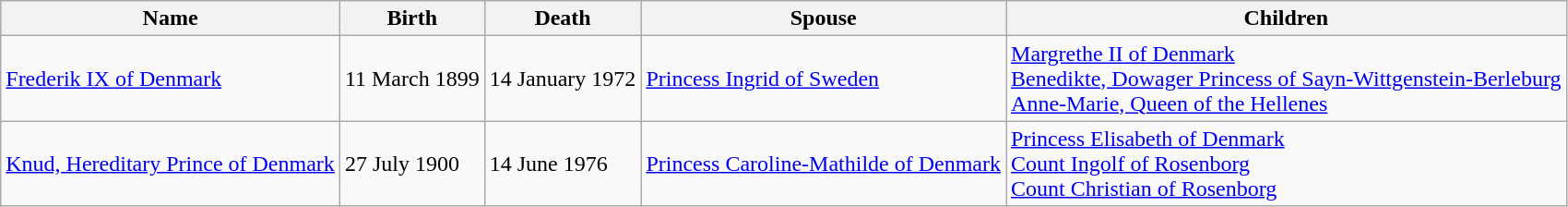<table class="wikitable">
<tr>
<th>Name</th>
<th>Birth</th>
<th>Death</th>
<th>Spouse</th>
<th>Children</th>
</tr>
<tr>
<td><a href='#'>Frederik IX of Denmark</a></td>
<td>11 March 1899</td>
<td>14 January 1972</td>
<td><a href='#'>Princess Ingrid of Sweden</a></td>
<td><a href='#'>Margrethe II of Denmark</a><br><a href='#'>Benedikte, Dowager Princess of Sayn-Wittgenstein-Berleburg</a><br><a href='#'>Anne-Marie, Queen of the Hellenes</a></td>
</tr>
<tr>
<td><a href='#'>Knud, Hereditary Prince of Denmark</a></td>
<td>27 July 1900</td>
<td>14 June 1976</td>
<td><a href='#'>Princess Caroline-Mathilde of Denmark</a></td>
<td><a href='#'>Princess Elisabeth of Denmark</a><br><a href='#'>Count Ingolf of Rosenborg</a><br><a href='#'>Count Christian of Rosenborg</a></td>
</tr>
</table>
